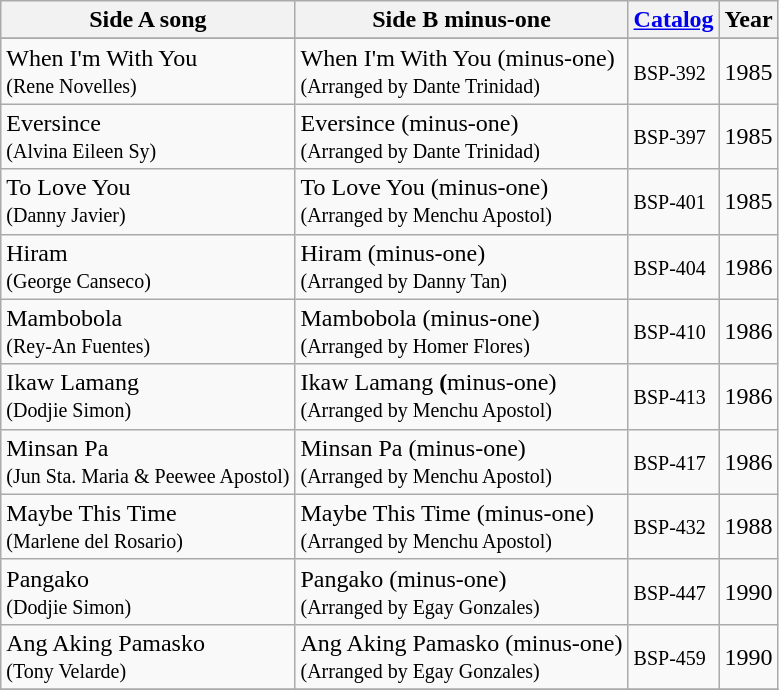<table class="wikitable sortable">
<tr>
<th>Side A song</th>
<th>Side B minus-one</th>
<th><a href='#'>Catalog</a></th>
<th>Year</th>
</tr>
<tr>
</tr>
<tr>
<td>When I'm With You<br><small>(Rene Novelles)</small></td>
<td>When I'm With You (minus-one)<br><small>(Arranged by Dante Trinidad)</small></td>
<td><small>BSP-392</small></td>
<td>1985</td>
</tr>
<tr>
<td>Eversince<br><small>(Alvina Eileen Sy)</small></td>
<td>Eversince (minus-one)<br><small>(Arranged by Dante Trinidad)</small></td>
<td><small>BSP-397</small></td>
<td>1985</td>
</tr>
<tr>
<td>To Love You<br><small>(Danny Javier)</small></td>
<td>To Love You (minus-one)<br><small>(Arranged by Menchu Apostol)</small></td>
<td><small>BSP-401</small></td>
<td>1985</td>
</tr>
<tr>
<td>Hiram<br><small>(George Canseco)</small></td>
<td>Hiram (minus-one)<br><small>(Arranged by Danny Tan)</small></td>
<td><small>BSP-404</small></td>
<td>1986</td>
</tr>
<tr>
<td>Mambobola<br><small>(Rey-An Fuentes)</small></td>
<td>Mambobola (minus-one)<br><small>(Arranged by Homer Flores)</small></td>
<td><small>BSP-410</small></td>
<td>1986</td>
</tr>
<tr>
<td>Ikaw Lamang<br><small>(Dodjie Simon)</small></td>
<td>Ikaw Lamang <strong>(</strong>minus-one)<br><small>(Arranged by Menchu Apostol)</small></td>
<td><small>BSP-413</small></td>
<td>1986</td>
</tr>
<tr>
<td>Minsan Pa<br><small>(Jun Sta. Maria & Peewee Apostol)</small></td>
<td>Minsan Pa (minus-one)<br><small>(Arranged by Menchu Apostol)</small></td>
<td><small>BSP-417</small></td>
<td>1986</td>
</tr>
<tr>
<td>Maybe This Time<br><small>(Marlene del Rosario)</small></td>
<td>Maybe This Time (minus-one)<br><small>(Arranged by Menchu Apostol)</small></td>
<td><small>BSP-432</small></td>
<td>1988</td>
</tr>
<tr>
<td>Pangako<br><small>(Dodjie Simon)</small></td>
<td>Pangako (minus-one)<br><small>(Arranged by Egay Gonzales)</small></td>
<td><small>BSP-447</small></td>
<td>1990</td>
</tr>
<tr>
<td>Ang Aking Pamasko<br><small>(Tony Velarde)</small></td>
<td>Ang Aking Pamasko (minus-one)<br><small>(Arranged by Egay Gonzales)</small></td>
<td><small>BSP-459</small></td>
<td>1990</td>
</tr>
<tr>
</tr>
</table>
